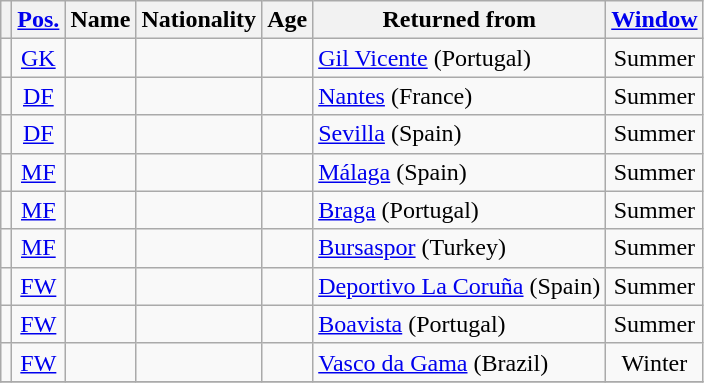<table class="wikitable sortable" style="text-align:center;">
<tr>
<th scope=col></th>
<th scope=col><a href='#'>Pos.</a></th>
<th scope=col>Name</th>
<th scope=col>Nationality</th>
<th scope=col>Age</th>
<th scope=col>Returned from</th>
<th scope=col><a href='#'>Window</a></th>
</tr>
<tr>
<td></td>
<td><a href='#'>GK</a></td>
<td align=left></td>
<td align=left></td>
<td></td>
<td align=left><a href='#'>Gil Vicente</a> (Portugal)</td>
<td>Summer</td>
</tr>
<tr>
<td></td>
<td><a href='#'>DF</a></td>
<td align=left></td>
<td align=left></td>
<td></td>
<td align=left><a href='#'>Nantes</a> (France)</td>
<td>Summer</td>
</tr>
<tr>
<td></td>
<td><a href='#'>DF</a></td>
<td align=left></td>
<td align=left></td>
<td></td>
<td align=left><a href='#'>Sevilla</a> (Spain)</td>
<td>Summer</td>
</tr>
<tr>
<td></td>
<td><a href='#'>MF</a></td>
<td align=left></td>
<td align=left></td>
<td></td>
<td align=left><a href='#'>Málaga</a> (Spain)</td>
<td>Summer</td>
</tr>
<tr>
<td></td>
<td><a href='#'>MF</a></td>
<td align=left></td>
<td align=left></td>
<td></td>
<td align=left><a href='#'>Braga</a> (Portugal)</td>
<td>Summer</td>
</tr>
<tr>
<td></td>
<td><a href='#'>MF</a></td>
<td align=left></td>
<td align=left></td>
<td></td>
<td align=left><a href='#'>Bursaspor</a> (Turkey)</td>
<td>Summer</td>
</tr>
<tr>
<td></td>
<td><a href='#'>FW</a></td>
<td align=left></td>
<td align=left></td>
<td></td>
<td align=left><a href='#'>Deportivo La Coruña</a> (Spain)</td>
<td>Summer</td>
</tr>
<tr>
<td></td>
<td><a href='#'>FW</a></td>
<td align=left></td>
<td align=left></td>
<td></td>
<td align=left><a href='#'>Boavista</a> (Portugal)</td>
<td>Summer</td>
</tr>
<tr>
<td></td>
<td><a href='#'>FW</a></td>
<td align=left></td>
<td align=left></td>
<td></td>
<td align=left><a href='#'>Vasco da Gama</a> (Brazil)</td>
<td>Winter</td>
</tr>
<tr>
</tr>
</table>
